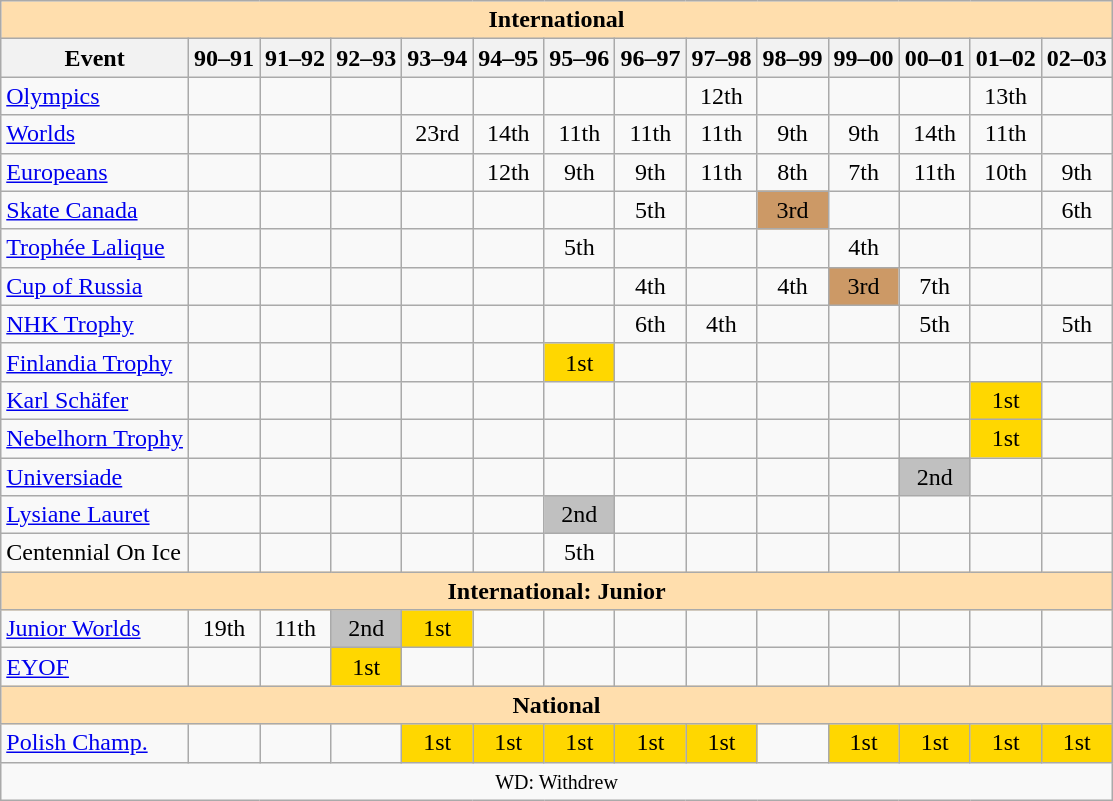<table class="wikitable" style="text-align:center">
<tr>
<th style="background-color: #ffdead; " colspan=14 align=center>International</th>
</tr>
<tr>
<th>Event</th>
<th>90–91</th>
<th>91–92</th>
<th>92–93</th>
<th>93–94</th>
<th>94–95</th>
<th>95–96</th>
<th>96–97</th>
<th>97–98</th>
<th>98–99</th>
<th>99–00</th>
<th>00–01</th>
<th>01–02</th>
<th>02–03</th>
</tr>
<tr>
<td align=left><a href='#'>Olympics</a></td>
<td></td>
<td></td>
<td></td>
<td></td>
<td></td>
<td></td>
<td></td>
<td>12th</td>
<td></td>
<td></td>
<td></td>
<td>13th</td>
<td></td>
</tr>
<tr>
<td align=left><a href='#'>Worlds</a></td>
<td></td>
<td></td>
<td></td>
<td>23rd</td>
<td>14th</td>
<td>11th</td>
<td>11th</td>
<td>11th</td>
<td>9th</td>
<td>9th</td>
<td>14th</td>
<td>11th</td>
<td></td>
</tr>
<tr>
<td align=left><a href='#'>Europeans</a></td>
<td></td>
<td></td>
<td></td>
<td></td>
<td>12th</td>
<td>9th</td>
<td>9th</td>
<td>11th</td>
<td>8th</td>
<td>7th</td>
<td>11th</td>
<td>10th</td>
<td>9th</td>
</tr>
<tr>
<td align=left> <a href='#'>Skate Canada</a></td>
<td></td>
<td></td>
<td></td>
<td></td>
<td></td>
<td></td>
<td>5th</td>
<td></td>
<td bgcolor=cc9966>3rd</td>
<td></td>
<td></td>
<td></td>
<td>6th</td>
</tr>
<tr>
<td align=left> <a href='#'>Trophée Lalique</a></td>
<td></td>
<td></td>
<td></td>
<td></td>
<td></td>
<td>5th</td>
<td></td>
<td></td>
<td></td>
<td>4th</td>
<td></td>
<td></td>
<td></td>
</tr>
<tr>
<td align=left> <a href='#'>Cup of Russia</a></td>
<td></td>
<td></td>
<td></td>
<td></td>
<td></td>
<td></td>
<td>4th</td>
<td></td>
<td>4th</td>
<td bgcolor=cc9966>3rd</td>
<td>7th</td>
<td></td>
<td></td>
</tr>
<tr>
<td align=left> <a href='#'>NHK Trophy</a></td>
<td></td>
<td></td>
<td></td>
<td></td>
<td></td>
<td></td>
<td>6th</td>
<td>4th</td>
<td></td>
<td></td>
<td>5th</td>
<td></td>
<td>5th</td>
</tr>
<tr>
<td align=left><a href='#'>Finlandia Trophy</a></td>
<td></td>
<td></td>
<td></td>
<td></td>
<td></td>
<td bgcolor=gold>1st</td>
<td></td>
<td></td>
<td></td>
<td></td>
<td></td>
<td></td>
<td></td>
</tr>
<tr>
<td align=left><a href='#'>Karl Schäfer</a></td>
<td></td>
<td></td>
<td></td>
<td></td>
<td></td>
<td></td>
<td></td>
<td></td>
<td></td>
<td></td>
<td></td>
<td bgcolor=gold>1st</td>
<td></td>
</tr>
<tr>
<td align=left><a href='#'>Nebelhorn Trophy</a></td>
<td></td>
<td></td>
<td></td>
<td></td>
<td></td>
<td></td>
<td></td>
<td></td>
<td></td>
<td></td>
<td></td>
<td bgcolor=gold>1st</td>
<td></td>
</tr>
<tr>
<td align=left><a href='#'>Universiade</a></td>
<td></td>
<td></td>
<td></td>
<td></td>
<td></td>
<td></td>
<td></td>
<td></td>
<td></td>
<td></td>
<td bgcolor=silver>2nd</td>
<td></td>
<td></td>
</tr>
<tr>
<td align=left><a href='#'>Lysiane Lauret</a></td>
<td></td>
<td></td>
<td></td>
<td></td>
<td></td>
<td bgcolor=silver>2nd</td>
<td></td>
<td></td>
<td></td>
<td></td>
<td></td>
<td></td>
<td></td>
</tr>
<tr>
<td align=left>Centennial On Ice</td>
<td></td>
<td></td>
<td></td>
<td></td>
<td></td>
<td>5th</td>
<td></td>
<td></td>
<td></td>
<td></td>
<td></td>
<td></td>
<td></td>
</tr>
<tr>
<th style="background-color: #ffdead; " colspan=14 align=center>International: Junior</th>
</tr>
<tr>
<td align=left><a href='#'>Junior Worlds</a></td>
<td>19th</td>
<td>11th</td>
<td bgcolor=silver>2nd</td>
<td bgcolor=gold>1st</td>
<td></td>
<td></td>
<td></td>
<td></td>
<td></td>
<td></td>
<td></td>
<td></td>
<td></td>
</tr>
<tr>
<td align=left><a href='#'>EYOF</a></td>
<td></td>
<td></td>
<td bgcolor=gold>1st</td>
<td></td>
<td></td>
<td></td>
<td></td>
<td></td>
<td></td>
<td></td>
<td></td>
<td></td>
<td></td>
</tr>
<tr>
<th style="background-color: #ffdead; " colspan=14 align=center>National</th>
</tr>
<tr>
<td align=left><a href='#'>Polish Champ.</a></td>
<td></td>
<td></td>
<td></td>
<td bgcolor=gold>1st</td>
<td bgcolor=gold>1st</td>
<td bgcolor=gold>1st</td>
<td bgcolor=gold>1st</td>
<td bgcolor=gold>1st</td>
<td></td>
<td bgcolor=gold>1st</td>
<td bgcolor=gold>1st</td>
<td bgcolor=gold>1st</td>
<td bgcolor=gold>1st</td>
</tr>
<tr>
<td colspan=14 align=center><small> WD: Withdrew </small></td>
</tr>
</table>
